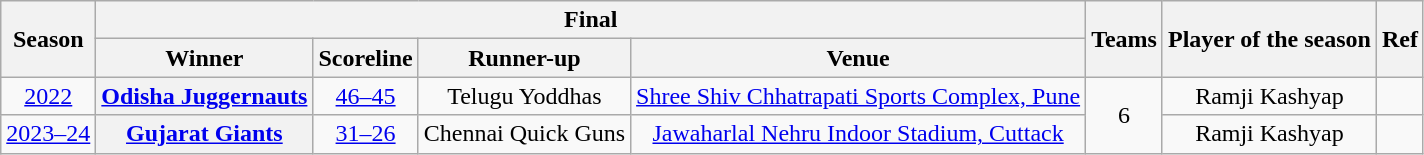<table class="wikitable" style="text-align:center;">
<tr>
<th rowspan=2>Season</th>
<th colspan=4>Final</th>
<th rowspan=2>Teams</th>
<th rowspan=2>Player of the season</th>
<th rowspan=2>Ref</th>
</tr>
<tr>
<th>Winner</th>
<th>Scoreline</th>
<th>Runner-up</th>
<th>Venue</th>
</tr>
<tr>
<td><a href='#'>2022</a></td>
<th><a href='#'>Odisha Juggernauts</a></th>
<td><a href='#'>46–45</a></td>
<td>Telugu Yoddhas</td>
<td><a href='#'>Shree Shiv Chhatrapati Sports Complex, Pune</a></td>
<td rowspan=2>6</td>
<td>Ramji Kashyap</td>
<td></td>
</tr>
<tr>
<td><a href='#'>2023–24</a></td>
<th><a href='#'>Gujarat Giants</a></th>
<td><a href='#'>31–26</a></td>
<td>Chennai Quick Guns</td>
<td><a href='#'>Jawaharlal Nehru Indoor Stadium, Cuttack</a></td>
<td>Ramji Kashyap</td>
<td></td>
</tr>
</table>
